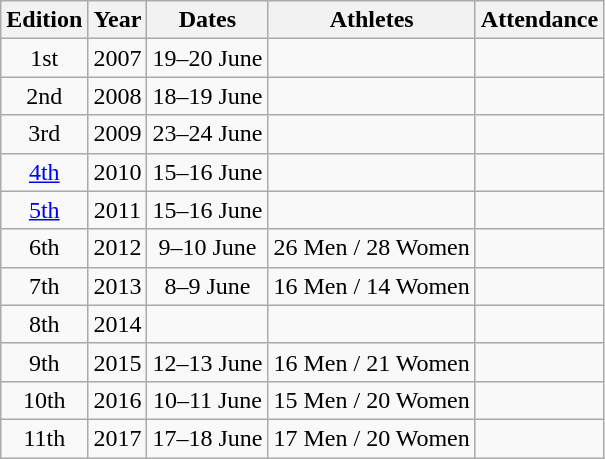<table class="wikitable" style=" text-align:center;">
<tr>
<th>Edition</th>
<th>Year</th>
<th>Dates</th>
<th>Athletes</th>
<th>Attendance</th>
</tr>
<tr>
<td>1st</td>
<td>2007</td>
<td>19–20 June</td>
<td></td>
<td></td>
</tr>
<tr>
<td>2nd</td>
<td>2008</td>
<td>18–19 June</td>
<td></td>
<td></td>
</tr>
<tr>
<td>3rd</td>
<td>2009</td>
<td>23–24 June</td>
<td></td>
<td></td>
</tr>
<tr>
<td><a href='#'>4th</a></td>
<td>2010</td>
<td>15–16 June</td>
<td></td>
<td></td>
</tr>
<tr>
<td><a href='#'>5th</a></td>
<td>2011</td>
<td>15–16 June</td>
<td></td>
<td></td>
</tr>
<tr>
<td>6th</td>
<td>2012</td>
<td>9–10 June</td>
<td>26 Men / 28 Women</td>
<td></td>
</tr>
<tr>
<td>7th</td>
<td>2013</td>
<td>8–9 June</td>
<td>16 Men / 14 Women</td>
<td></td>
</tr>
<tr>
<td>8th</td>
<td>2014</td>
<td></td>
<td></td>
<td></td>
</tr>
<tr>
<td>9th</td>
<td>2015</td>
<td>12–13 June</td>
<td>16 Men / 21 Women</td>
<td></td>
</tr>
<tr>
<td>10th</td>
<td>2016</td>
<td>10–11 June</td>
<td>15 Men / 20 Women</td>
<td></td>
</tr>
<tr>
<td>11th</td>
<td>2017</td>
<td>17–18 June</td>
<td>17 Men / 20 Women</td>
<td></td>
</tr>
</table>
